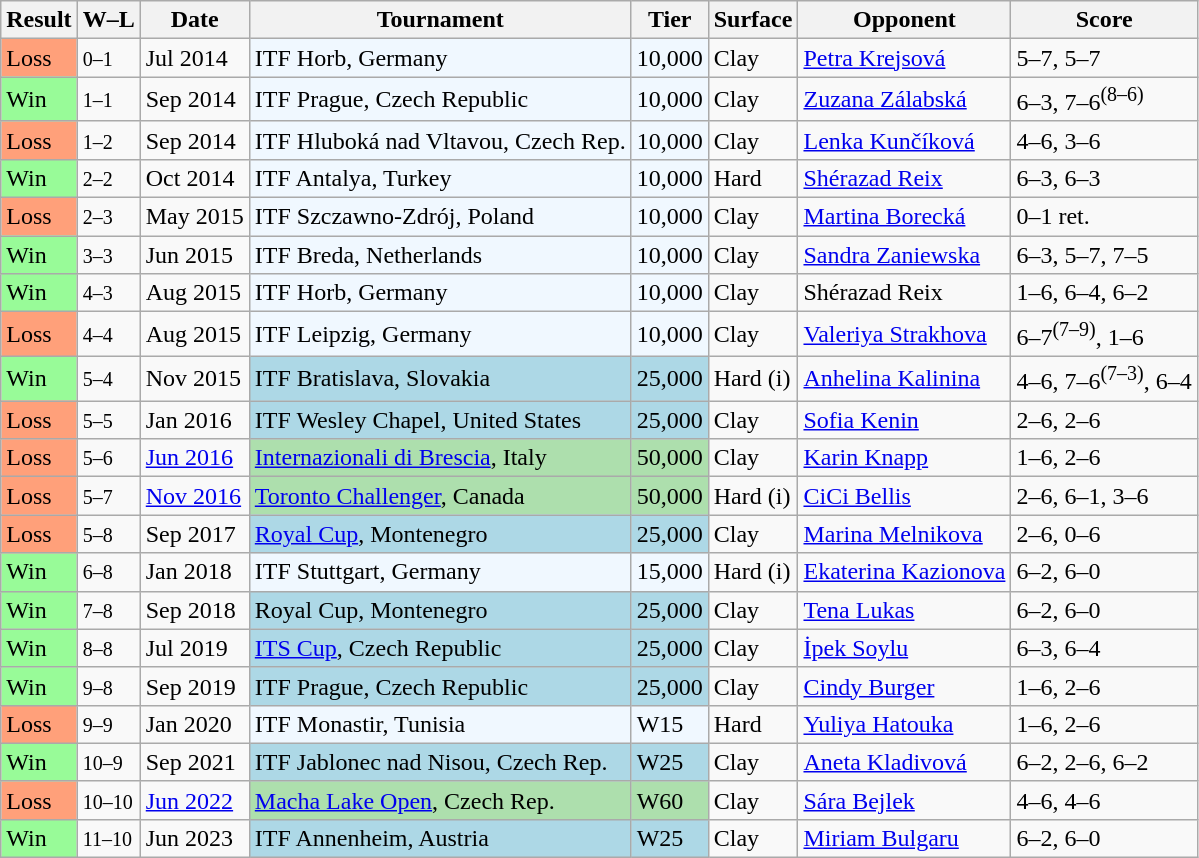<table class="sortable wikitable">
<tr>
<th>Result</th>
<th class=unsortable>W–L</th>
<th>Date</th>
<th>Tournament</th>
<th>Tier</th>
<th>Surface</th>
<th>Opponent</th>
<th class=unsortable>Score</th>
</tr>
<tr>
<td style=background:#ffa07a;>Loss</td>
<td><small>0–1</small></td>
<td>Jul 2014</td>
<td style=background:#f0f8ff;>ITF Horb, Germany</td>
<td style=background:#f0f8ff;>10,000</td>
<td>Clay</td>
<td> <a href='#'>Petra Krejsová</a></td>
<td>5–7, 5–7</td>
</tr>
<tr>
<td style=background:#98fb98;>Win</td>
<td><small>1–1</small></td>
<td>Sep 2014</td>
<td style=background:#f0f8ff>ITF Prague, Czech Republic</td>
<td style=background:#f0f8ff>10,000</td>
<td>Clay</td>
<td> <a href='#'>Zuzana Zálabská</a></td>
<td>6–3, 7–6<sup>(8–6)</sup></td>
</tr>
<tr>
<td style=background:#ffa07a;>Loss</td>
<td><small>1–2</small></td>
<td>Sep 2014</td>
<td style=background:#f0f8ff>ITF Hluboká nad Vltavou, Czech Rep.</td>
<td style=background:#f0f8ff>10,000</td>
<td>Clay</td>
<td> <a href='#'>Lenka Kunčíková</a></td>
<td>4–6, 3–6</td>
</tr>
<tr>
<td style=background:#98fb98;>Win</td>
<td><small>2–2</small></td>
<td>Oct 2014</td>
<td style=background:#f0f8ff>ITF Antalya, Turkey</td>
<td style=background:#f0f8ff>10,000</td>
<td>Hard</td>
<td> <a href='#'>Shérazad Reix</a></td>
<td>6–3, 6–3</td>
</tr>
<tr>
<td style=background:#ffa07a;>Loss</td>
<td><small>2–3</small></td>
<td>May 2015</td>
<td style=background:#f0f8ff>ITF Szczawno-Zdrój, Poland</td>
<td style=background:#f0f8ff>10,000</td>
<td>Clay</td>
<td> <a href='#'>Martina Borecká</a></td>
<td>0–1 ret.</td>
</tr>
<tr>
<td style=background:#98fb98;>Win</td>
<td><small>3–3</small></td>
<td>Jun 2015</td>
<td style=background:#f0f8ff>ITF Breda, Netherlands</td>
<td style=background:#f0f8ff>10,000</td>
<td>Clay</td>
<td> <a href='#'>Sandra Zaniewska</a></td>
<td>6–3, 5–7, 7–5</td>
</tr>
<tr>
<td style=background:#98fb98;>Win</td>
<td><small>4–3</small></td>
<td>Aug 2015</td>
<td style=background:#f0f8ff>ITF Horb, Germany</td>
<td style=background:#f0f8ff>10,000</td>
<td>Clay</td>
<td> Shérazad Reix</td>
<td>1–6, 6–4, 6–2</td>
</tr>
<tr>
<td style=background:#ffa07a;>Loss</td>
<td><small>4–4</small></td>
<td>Aug 2015</td>
<td style=background:#f0f8ff>ITF Leipzig, Germany</td>
<td style=background:#f0f8ff>10,000</td>
<td>Clay</td>
<td> <a href='#'>Valeriya Strakhova</a></td>
<td>6–7<sup>(7–9)</sup>, 1–6</td>
</tr>
<tr>
<td style=background:#98fb98;>Win</td>
<td><small>5–4</small></td>
<td>Nov 2015</td>
<td style=background:lightblue>ITF Bratislava, Slovakia</td>
<td style=background:lightblue>25,000</td>
<td>Hard (i)</td>
<td> <a href='#'>Anhelina Kalinina</a></td>
<td>4–6, 7–6<sup>(7–3)</sup>, 6–4</td>
</tr>
<tr>
<td style=background:#ffa07a>Loss</td>
<td><small>5–5</small></td>
<td>Jan 2016</td>
<td style=background:lightblue>ITF Wesley Chapel, United States</td>
<td style=background:lightblue>25,000</td>
<td>Clay</td>
<td> <a href='#'>Sofia Kenin</a></td>
<td>2–6, 2–6</td>
</tr>
<tr>
<td style=background:#ffa07a>Loss</td>
<td><small>5–6</small></td>
<td><a href='#'>Jun 2016</a></td>
<td style=background:#addfad><a href='#'>Internazionali di Brescia</a>, Italy</td>
<td style=background:#addfad>50,000</td>
<td>Clay</td>
<td> <a href='#'>Karin Knapp</a></td>
<td>1–6, 2–6</td>
</tr>
<tr>
<td style=background:#ffa07a>Loss</td>
<td><small>5–7</small></td>
<td><a href='#'>Nov 2016</a></td>
<td style=background:#addfad><a href='#'>Toronto Challenger</a>, Canada</td>
<td style=background:#addfad>50,000</td>
<td>Hard (i)</td>
<td> <a href='#'>CiCi Bellis</a></td>
<td>2–6, 6–1, 3–6</td>
</tr>
<tr>
<td style=background:#ffa07a>Loss</td>
<td><small>5–8</small></td>
<td>Sep 2017</td>
<td style=background:lightblue><a href='#'>Royal Cup</a>, Montenegro</td>
<td style=background:lightblue>25,000</td>
<td>Clay</td>
<td> <a href='#'>Marina Melnikova</a></td>
<td>2–6, 0–6</td>
</tr>
<tr>
<td style=background:#98fb98>Win</td>
<td><small>6–8</small></td>
<td>Jan 2018</td>
<td style=background:#f0f8ff>ITF Stuttgart, Germany</td>
<td style=background:#f0f8ff>15,000</td>
<td>Hard (i)</td>
<td> <a href='#'>Ekaterina Kazionova</a></td>
<td>6–2, 6–0</td>
</tr>
<tr>
<td style=background:#98fb98>Win</td>
<td><small>7–8</small></td>
<td>Sep 2018</td>
<td style=background:lightblue>Royal Cup, Montenegro</td>
<td style=background:lightblue>25,000</td>
<td>Clay</td>
<td> <a href='#'>Tena Lukas</a></td>
<td>6–2, 6–0</td>
</tr>
<tr>
<td style=background:#98fb98>Win</td>
<td><small>8–8</small></td>
<td>Jul 2019</td>
<td style=background:lightblue><a href='#'>ITS Cup</a>, Czech Republic</td>
<td style=background:lightblue>25,000</td>
<td>Clay</td>
<td> <a href='#'>İpek Soylu</a></td>
<td>6–3, 6–4</td>
</tr>
<tr>
<td style=background:#98fb98>Win</td>
<td><small>9–8</small></td>
<td>Sep 2019</td>
<td style=background:lightblue>ITF Prague, Czech Republic</td>
<td style=background:lightblue>25,000</td>
<td>Clay</td>
<td> <a href='#'>Cindy Burger</a></td>
<td>1–6, 2–6</td>
</tr>
<tr>
<td style=background:#ffa07a>Loss</td>
<td><small>9–9</small></td>
<td>Jan 2020</td>
<td style=background:#f0f8ff>ITF Monastir, Tunisia</td>
<td style=background:#f0f8ff>W15</td>
<td>Hard</td>
<td> <a href='#'>Yuliya Hatouka</a></td>
<td>1–6, 2–6</td>
</tr>
<tr>
<td style=background:#98FB98>Win</td>
<td><small>10–9</small></td>
<td>Sep 2021</td>
<td style=background:lightblue>ITF Jablonec nad Nisou, Czech Rep.</td>
<td style=background:lightblue>W25</td>
<td>Clay</td>
<td> <a href='#'>Aneta Kladivová</a></td>
<td>6–2, 2–6, 6–2</td>
</tr>
<tr>
<td style=background:#ffa07a>Loss</td>
<td><small>10–10</small></td>
<td><a href='#'>Jun 2022</a></td>
<td style=background:#addfad><a href='#'>Macha Lake Open</a>, Czech Rep.</td>
<td style=background:#addfad>W60</td>
<td>Clay</td>
<td> <a href='#'>Sára Bejlek</a></td>
<td>4–6, 4–6</td>
</tr>
<tr>
<td style=background:#98FB98>Win</td>
<td><small>11–10</small></td>
<td>Jun 2023</td>
<td style=background:lightblue>ITF Annenheim, Austria</td>
<td style=background:lightblue>W25</td>
<td>Clay</td>
<td> <a href='#'>Miriam Bulgaru</a></td>
<td>6–2, 6–0</td>
</tr>
</table>
